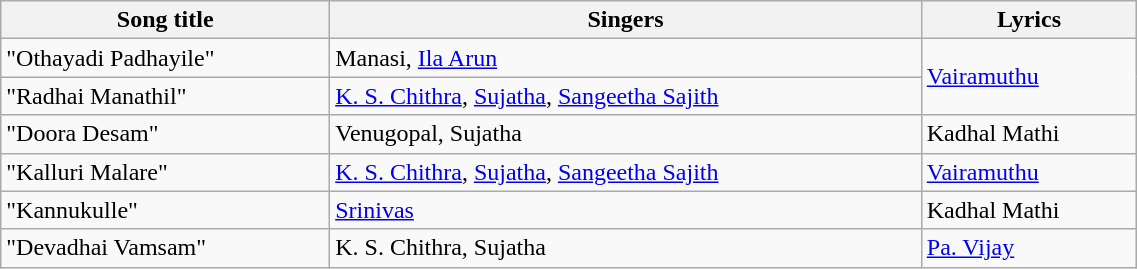<table class="wikitable" width="60%">
<tr>
<th>Song title</th>
<th>Singers</th>
<th>Lyrics</th>
</tr>
<tr>
<td>"Othayadi Padhayile"</td>
<td>Manasi, <a href='#'>Ila Arun</a></td>
<td rowspan=2><a href='#'>Vairamuthu</a></td>
</tr>
<tr>
<td>"Radhai Manathil"</td>
<td><a href='#'>K. S. Chithra</a>, <a href='#'>Sujatha</a>,  <a href='#'>Sangeetha Sajith</a></td>
</tr>
<tr>
<td>"Doora Desam"</td>
<td>Venugopal, Sujatha</td>
<td>Kadhal Mathi</td>
</tr>
<tr>
<td>"Kalluri Malare"</td>
<td><a href='#'>K. S. Chithra</a>, <a href='#'>Sujatha</a>,  <a href='#'>Sangeetha Sajith</a></td>
<td><a href='#'>Vairamuthu</a></td>
</tr>
<tr>
<td>"Kannukulle"</td>
<td><a href='#'>Srinivas</a></td>
<td>Kadhal Mathi</td>
</tr>
<tr>
<td>"Devadhai Vamsam"</td>
<td>K. S. Chithra, Sujatha</td>
<td><a href='#'>Pa. Vijay</a></td>
</tr>
</table>
